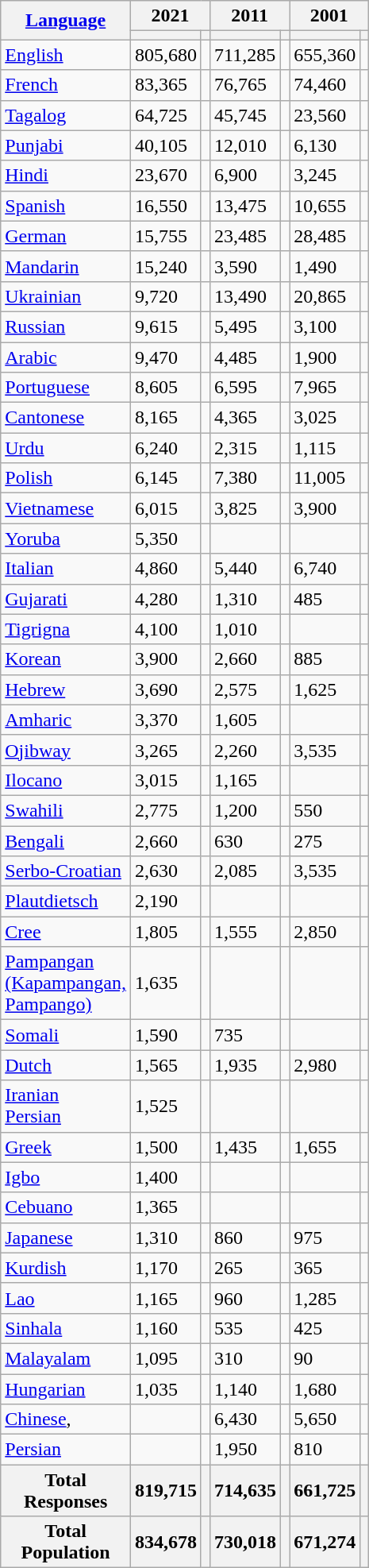<table class="wikitable collapsible sortable">
<tr>
<th rowspan="2"><a href='#'>Language</a></th>
<th colspan="2">2021</th>
<th colspan="2">2011</th>
<th colspan="2">2001</th>
</tr>
<tr>
<th><a href='#'></a></th>
<th></th>
<th></th>
<th></th>
<th></th>
<th></th>
</tr>
<tr>
<td><a href='#'>English</a></td>
<td>805,680</td>
<td></td>
<td>711,285</td>
<td></td>
<td>655,360</td>
<td></td>
</tr>
<tr>
<td><a href='#'>French</a></td>
<td>83,365</td>
<td></td>
<td>76,765</td>
<td></td>
<td>74,460</td>
<td></td>
</tr>
<tr>
<td><a href='#'>Tagalog</a></td>
<td>64,725</td>
<td></td>
<td>45,745</td>
<td></td>
<td>23,560</td>
<td></td>
</tr>
<tr>
<td><a href='#'>Punjabi</a></td>
<td>40,105</td>
<td></td>
<td>12,010</td>
<td></td>
<td>6,130</td>
<td></td>
</tr>
<tr>
<td><a href='#'>Hindi</a></td>
<td>23,670</td>
<td></td>
<td>6,900</td>
<td></td>
<td>3,245</td>
<td></td>
</tr>
<tr>
<td><a href='#'>Spanish</a></td>
<td>16,550</td>
<td></td>
<td>13,475</td>
<td></td>
<td>10,655</td>
<td></td>
</tr>
<tr>
<td><a href='#'>German</a></td>
<td>15,755</td>
<td></td>
<td>23,485</td>
<td></td>
<td>28,485</td>
<td></td>
</tr>
<tr>
<td><a href='#'>Mandarin</a></td>
<td>15,240</td>
<td></td>
<td>3,590</td>
<td></td>
<td>1,490</td>
<td></td>
</tr>
<tr>
<td><a href='#'>Ukrainian</a></td>
<td>9,720</td>
<td></td>
<td>13,490</td>
<td></td>
<td>20,865</td>
<td></td>
</tr>
<tr>
<td><a href='#'>Russian</a></td>
<td>9,615</td>
<td></td>
<td>5,495</td>
<td></td>
<td>3,100</td>
<td></td>
</tr>
<tr>
<td><a href='#'>Arabic</a></td>
<td>9,470</td>
<td></td>
<td>4,485</td>
<td></td>
<td>1,900</td>
<td></td>
</tr>
<tr>
<td><a href='#'>Portuguese</a></td>
<td>8,605</td>
<td></td>
<td>6,595</td>
<td></td>
<td>7,965</td>
<td></td>
</tr>
<tr>
<td><a href='#'>Cantonese</a></td>
<td>8,165</td>
<td></td>
<td>4,365</td>
<td></td>
<td>3,025</td>
<td></td>
</tr>
<tr>
<td><a href='#'>Urdu</a></td>
<td>6,240</td>
<td></td>
<td>2,315</td>
<td></td>
<td>1,115</td>
<td></td>
</tr>
<tr>
<td><a href='#'>Polish</a></td>
<td>6,145</td>
<td></td>
<td>7,380</td>
<td></td>
<td>11,005</td>
<td></td>
</tr>
<tr>
<td><a href='#'>Vietnamese</a></td>
<td>6,015</td>
<td></td>
<td>3,825</td>
<td></td>
<td>3,900</td>
<td></td>
</tr>
<tr>
<td><a href='#'>Yoruba</a></td>
<td>5,350</td>
<td></td>
<td></td>
<td></td>
<td></td>
<td></td>
</tr>
<tr>
<td><a href='#'>Italian</a></td>
<td>4,860</td>
<td></td>
<td>5,440</td>
<td></td>
<td>6,740</td>
<td></td>
</tr>
<tr>
<td><a href='#'>Gujarati</a></td>
<td>4,280</td>
<td></td>
<td>1,310</td>
<td></td>
<td>485</td>
<td></td>
</tr>
<tr>
<td><a href='#'>Tigrigna</a></td>
<td>4,100</td>
<td></td>
<td>1,010</td>
<td></td>
<td></td>
<td></td>
</tr>
<tr>
<td><a href='#'>Korean</a></td>
<td>3,900</td>
<td></td>
<td>2,660</td>
<td></td>
<td>885</td>
<td></td>
</tr>
<tr>
<td><a href='#'>Hebrew</a></td>
<td>3,690</td>
<td></td>
<td>2,575</td>
<td></td>
<td>1,625</td>
<td></td>
</tr>
<tr>
<td><a href='#'>Amharic</a></td>
<td>3,370</td>
<td></td>
<td>1,605</td>
<td></td>
<td></td>
<td></td>
</tr>
<tr>
<td><a href='#'>Ojibway</a></td>
<td>3,265</td>
<td></td>
<td>2,260</td>
<td></td>
<td>3,535</td>
<td></td>
</tr>
<tr>
<td><a href='#'>Ilocano</a></td>
<td>3,015</td>
<td></td>
<td>1,165</td>
<td></td>
<td></td>
<td></td>
</tr>
<tr>
<td><a href='#'>Swahili</a></td>
<td>2,775</td>
<td></td>
<td>1,200</td>
<td></td>
<td>550</td>
<td></td>
</tr>
<tr>
<td><a href='#'>Bengali</a></td>
<td>2,660</td>
<td></td>
<td>630</td>
<td></td>
<td>275</td>
<td></td>
</tr>
<tr>
<td><a href='#'>Serbo-Croatian</a></td>
<td>2,630</td>
<td></td>
<td>2,085</td>
<td></td>
<td>3,535</td>
<td></td>
</tr>
<tr>
<td><a href='#'>Plautdietsch</a></td>
<td>2,190</td>
<td></td>
<td></td>
<td></td>
<td></td>
<td></td>
</tr>
<tr>
<td><a href='#'>Cree</a></td>
<td>1,805</td>
<td></td>
<td>1,555</td>
<td></td>
<td>2,850</td>
<td></td>
</tr>
<tr>
<td><a href='#'>Pampangan<br>(Kapampangan,<br>Pampango)</a></td>
<td>1,635</td>
<td></td>
<td></td>
<td></td>
<td></td>
<td></td>
</tr>
<tr>
<td><a href='#'>Somali</a></td>
<td>1,590</td>
<td></td>
<td>735</td>
<td></td>
<td></td>
<td></td>
</tr>
<tr>
<td><a href='#'>Dutch</a></td>
<td>1,565</td>
<td></td>
<td>1,935</td>
<td></td>
<td>2,980</td>
<td></td>
</tr>
<tr>
<td><a href='#'>Iranian<br>Persian</a></td>
<td>1,525</td>
<td></td>
<td></td>
<td></td>
<td></td>
<td></td>
</tr>
<tr>
<td><a href='#'>Greek</a></td>
<td>1,500</td>
<td></td>
<td>1,435</td>
<td></td>
<td>1,655</td>
<td></td>
</tr>
<tr>
<td><a href='#'>Igbo</a></td>
<td>1,400</td>
<td></td>
<td></td>
<td></td>
<td></td>
<td></td>
</tr>
<tr>
<td><a href='#'>Cebuano</a></td>
<td>1,365</td>
<td></td>
<td></td>
<td></td>
<td></td>
<td></td>
</tr>
<tr>
<td><a href='#'>Japanese</a></td>
<td>1,310</td>
<td></td>
<td>860</td>
<td></td>
<td>975</td>
<td></td>
</tr>
<tr>
<td><a href='#'>Kurdish</a></td>
<td>1,170</td>
<td></td>
<td>265</td>
<td></td>
<td>365</td>
<td></td>
</tr>
<tr>
<td><a href='#'>Lao</a></td>
<td>1,165</td>
<td></td>
<td>960</td>
<td></td>
<td>1,285</td>
<td></td>
</tr>
<tr>
<td><a href='#'>Sinhala</a></td>
<td>1,160</td>
<td></td>
<td>535</td>
<td></td>
<td>425</td>
<td></td>
</tr>
<tr>
<td><a href='#'>Malayalam</a></td>
<td>1,095</td>
<td></td>
<td>310</td>
<td></td>
<td>90</td>
<td></td>
</tr>
<tr>
<td><a href='#'>Hungarian</a></td>
<td>1,035</td>
<td></td>
<td>1,140</td>
<td></td>
<td>1,680</td>
<td></td>
</tr>
<tr>
<td><a href='#'>Chinese</a>, </td>
<td></td>
<td></td>
<td>6,430</td>
<td></td>
<td>5,650</td>
<td></td>
</tr>
<tr>
<td><a href='#'>Persian</a></td>
<td></td>
<td></td>
<td>1,950</td>
<td></td>
<td>810</td>
<td></td>
</tr>
<tr>
<th>Total<br>Responses</th>
<th>819,715</th>
<th></th>
<th>714,635</th>
<th></th>
<th>661,725</th>
<th></th>
</tr>
<tr>
<th>Total<br>Population</th>
<th>834,678</th>
<th></th>
<th>730,018</th>
<th></th>
<th>671,274</th>
<th></th>
</tr>
</table>
